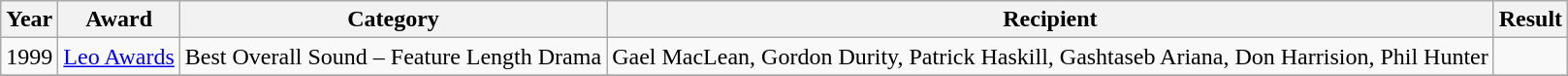<table class="wikitable">
<tr>
<th>Year</th>
<th>Award</th>
<th>Category</th>
<th>Recipient</th>
<th>Result</th>
</tr>
<tr>
<td>1999</td>
<td><a href='#'>Leo Awards</a></td>
<td>Best Overall Sound – Feature Length Drama</td>
<td>Gael MacLean, Gordon Durity, Patrick Haskill, Gashtaseb Ariana, Don Harrision, Phil Hunter</td>
<td></td>
</tr>
<tr>
</tr>
</table>
